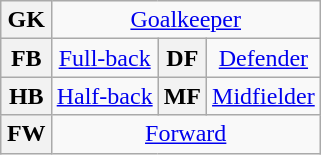<table class="wikitable plainrowheaders" style="text-align:center;margin-left:1em;float:right">
<tr>
<th>GK</th>
<td colspan="3"><a href='#'>Goalkeeper</a></td>
</tr>
<tr>
<th>FB</th>
<td><a href='#'>Full-back</a></td>
<th>DF</th>
<td><a href='#'>Defender</a></td>
</tr>
<tr>
<th>HB</th>
<td><a href='#'>Half-back</a></td>
<th>MF</th>
<td><a href='#'>Midfielder</a></td>
</tr>
<tr>
<th>FW</th>
<td colspan="3"><a href='#'>Forward</a></td>
</tr>
</table>
